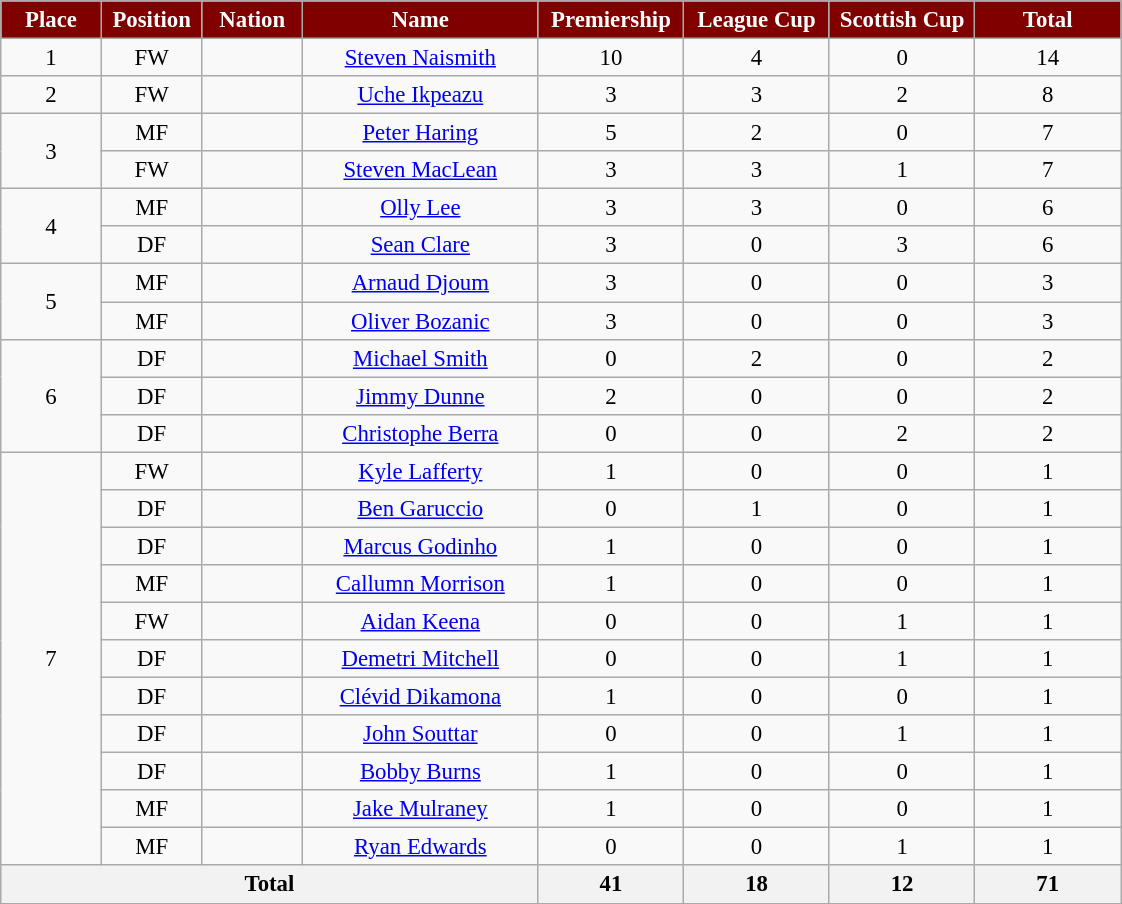<table class="wikitable" style="font-size: 95%; text-align: center;">
<tr>
<th style="background:maroon; color:white;" scope="col" width=60>Place</th>
<th style="background:maroon; color:white;" scope="col" width=60>Position</th>
<th style="background:maroon; color:white;" scope="col" width=60>Nation</th>
<th style="background:maroon; color:white;" scope="col" width=150>Name</th>
<th style="background:maroon; color:white;" scope="col" width=90>Premiership</th>
<th style="background:maroon; color:white;" scope="col" width=90>League Cup</th>
<th style="background:maroon; color:white;" scope="col" width=90>Scottish Cup</th>
<th style="background:maroon; color:white;" scope="col" width=90>Total</th>
</tr>
<tr>
<td rowspan="1">1</td>
<td>FW</td>
<td></td>
<td><a href='#'>Steven Naismith</a></td>
<td>10</td>
<td>4</td>
<td>0</td>
<td>14</td>
</tr>
<tr>
<td rowspan="1">2</td>
<td>FW</td>
<td></td>
<td><a href='#'>Uche Ikpeazu</a></td>
<td>3</td>
<td>3</td>
<td>2</td>
<td>8</td>
</tr>
<tr>
<td rowspan="2">3</td>
<td>MF</td>
<td></td>
<td><a href='#'>Peter Haring</a></td>
<td>5</td>
<td>2</td>
<td>0</td>
<td>7</td>
</tr>
<tr>
<td>FW</td>
<td></td>
<td><a href='#'>Steven MacLean</a></td>
<td>3</td>
<td>3</td>
<td>1</td>
<td>7</td>
</tr>
<tr>
<td rowspan="2">4</td>
<td>MF</td>
<td></td>
<td><a href='#'>Olly Lee</a></td>
<td>3</td>
<td>3</td>
<td>0</td>
<td>6</td>
</tr>
<tr>
<td>DF</td>
<td></td>
<td><a href='#'>Sean Clare</a></td>
<td>3</td>
<td>0</td>
<td>3</td>
<td>6</td>
</tr>
<tr>
<td rowspan="2">5</td>
<td>MF</td>
<td></td>
<td><a href='#'>Arnaud Djoum</a></td>
<td>3</td>
<td>0</td>
<td>0</td>
<td>3</td>
</tr>
<tr>
<td>MF</td>
<td></td>
<td><a href='#'>Oliver Bozanic</a></td>
<td>3</td>
<td>0</td>
<td>0</td>
<td>3</td>
</tr>
<tr>
<td rowspan="3">6</td>
<td>DF</td>
<td></td>
<td><a href='#'>Michael Smith</a></td>
<td>0</td>
<td>2</td>
<td>0</td>
<td>2</td>
</tr>
<tr>
<td>DF</td>
<td></td>
<td><a href='#'>Jimmy Dunne</a></td>
<td>2</td>
<td>0</td>
<td>0</td>
<td>2</td>
</tr>
<tr>
<td>DF</td>
<td></td>
<td><a href='#'>Christophe Berra</a></td>
<td>0</td>
<td>0</td>
<td>2</td>
<td>2</td>
</tr>
<tr>
<td rowspan="11">7</td>
<td>FW</td>
<td></td>
<td><a href='#'>Kyle Lafferty</a></td>
<td>1</td>
<td>0</td>
<td>0</td>
<td>1</td>
</tr>
<tr>
<td>DF</td>
<td></td>
<td><a href='#'>Ben Garuccio</a></td>
<td>0</td>
<td>1</td>
<td>0</td>
<td>1</td>
</tr>
<tr>
<td>DF</td>
<td></td>
<td><a href='#'>Marcus Godinho</a></td>
<td>1</td>
<td>0</td>
<td>0</td>
<td>1</td>
</tr>
<tr>
<td>MF</td>
<td></td>
<td><a href='#'>Callumn Morrison</a></td>
<td>1</td>
<td>0</td>
<td>0</td>
<td>1</td>
</tr>
<tr>
<td>FW</td>
<td></td>
<td><a href='#'>Aidan Keena</a></td>
<td>0</td>
<td>0</td>
<td>1</td>
<td>1</td>
</tr>
<tr>
<td>DF</td>
<td></td>
<td><a href='#'>Demetri Mitchell</a></td>
<td>0</td>
<td>0</td>
<td>1</td>
<td>1</td>
</tr>
<tr>
<td>DF</td>
<td></td>
<td><a href='#'>Clévid Dikamona</a></td>
<td>1</td>
<td>0</td>
<td>0</td>
<td>1</td>
</tr>
<tr>
<td>DF</td>
<td></td>
<td><a href='#'>John Souttar</a></td>
<td>0</td>
<td>0</td>
<td>1</td>
<td>1</td>
</tr>
<tr>
<td>DF</td>
<td></td>
<td><a href='#'>Bobby Burns</a></td>
<td>1</td>
<td>0</td>
<td>0</td>
<td>1</td>
</tr>
<tr>
<td>MF</td>
<td></td>
<td><a href='#'>Jake Mulraney</a></td>
<td>1</td>
<td>0</td>
<td>0</td>
<td>1</td>
</tr>
<tr>
<td>MF</td>
<td></td>
<td><a href='#'>Ryan Edwards</a></td>
<td>0</td>
<td>0</td>
<td>1</td>
<td>1</td>
</tr>
<tr>
<th colspan=4>Total</th>
<th>41</th>
<th>18</th>
<th>12</th>
<th>71</th>
</tr>
<tr>
</tr>
</table>
